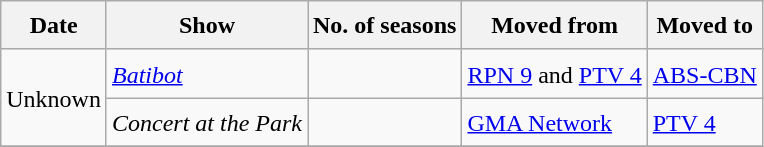<table class="wikitable" style="text-align:left; line-height:25px; width:auto;">
<tr>
<th>Date</th>
<th>Show</th>
<th>No. of seasons</th>
<th>Moved from</th>
<th>Moved to</th>
</tr>
<tr>
<td rowspan="2">Unknown</td>
<td><em><a href='#'>Batibot</a></em></td>
<td></td>
<td><a href='#'>RPN 9</a> and <a href='#'>PTV 4</a></td>
<td><a href='#'>ABS-CBN</a></td>
</tr>
<tr>
<td><em>Concert at the Park</em></td>
<td></td>
<td><a href='#'>GMA Network</a></td>
<td><a href='#'>PTV 4</a></td>
</tr>
<tr>
</tr>
</table>
